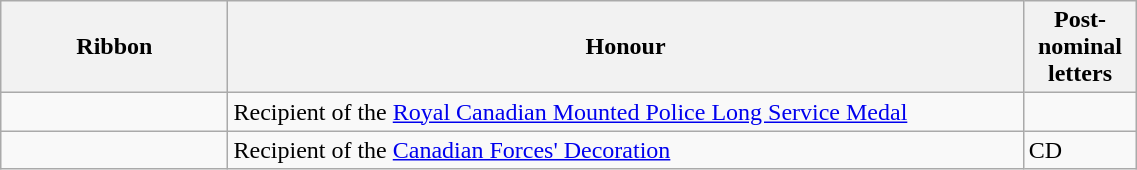<table class="wikitable" style="width:60%;">
<tr>
<th width="20%">Ribbon</th>
<th width="70%">Honour</th>
<th width="10%">Post-nominal letters</th>
</tr>
<tr>
<td></td>
<td>Recipient of the <a href='#'>Royal Canadian Mounted Police Long Service Medal</a></td>
<td></td>
</tr>
<tr>
<td></td>
<td>Recipient of the <a href='#'>Canadian Forces' Decoration</a></td>
<td>CD</td>
</tr>
</table>
